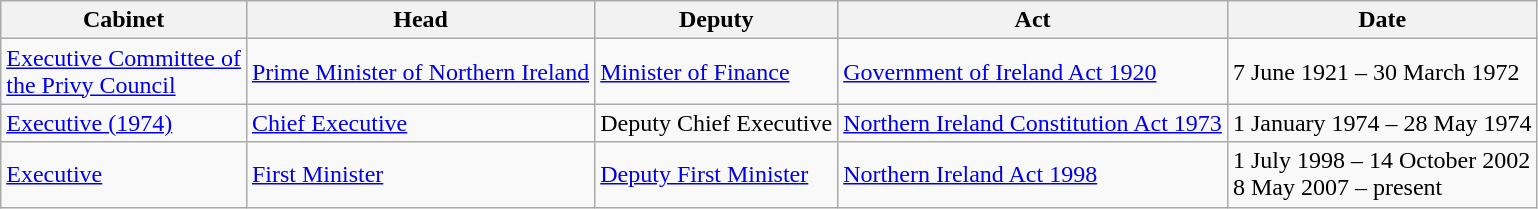<table class="wikitable">
<tr>
<th>Cabinet</th>
<th>Head</th>
<th>Deputy</th>
<th>Act</th>
<th>Date</th>
</tr>
<tr>
<td><a href='#'>Executive Committee of<br>the Privy Council</a></td>
<td><a href='#'>Prime Minister of Northern Ireland</a></td>
<td><a href='#'>Minister of Finance</a></td>
<td><a href='#'>Government of Ireland Act 1920</a></td>
<td>7 June 1921 – 30 March 1972</td>
</tr>
<tr>
<td><a href='#'>Executive (1974)</a></td>
<td><a href='#'>Chief Executive</a></td>
<td>Deputy Chief Executive</td>
<td><a href='#'>Northern Ireland Constitution Act 1973</a></td>
<td>1 January 1974 – 28 May 1974</td>
</tr>
<tr>
<td><a href='#'>Executive</a></td>
<td><a href='#'>First Minister</a></td>
<td><a href='#'>Deputy First Minister</a></td>
<td><a href='#'>Northern Ireland Act 1998</a></td>
<td>1 July 1998 – 14 October 2002<br>8 May 2007 – present</td>
</tr>
</table>
